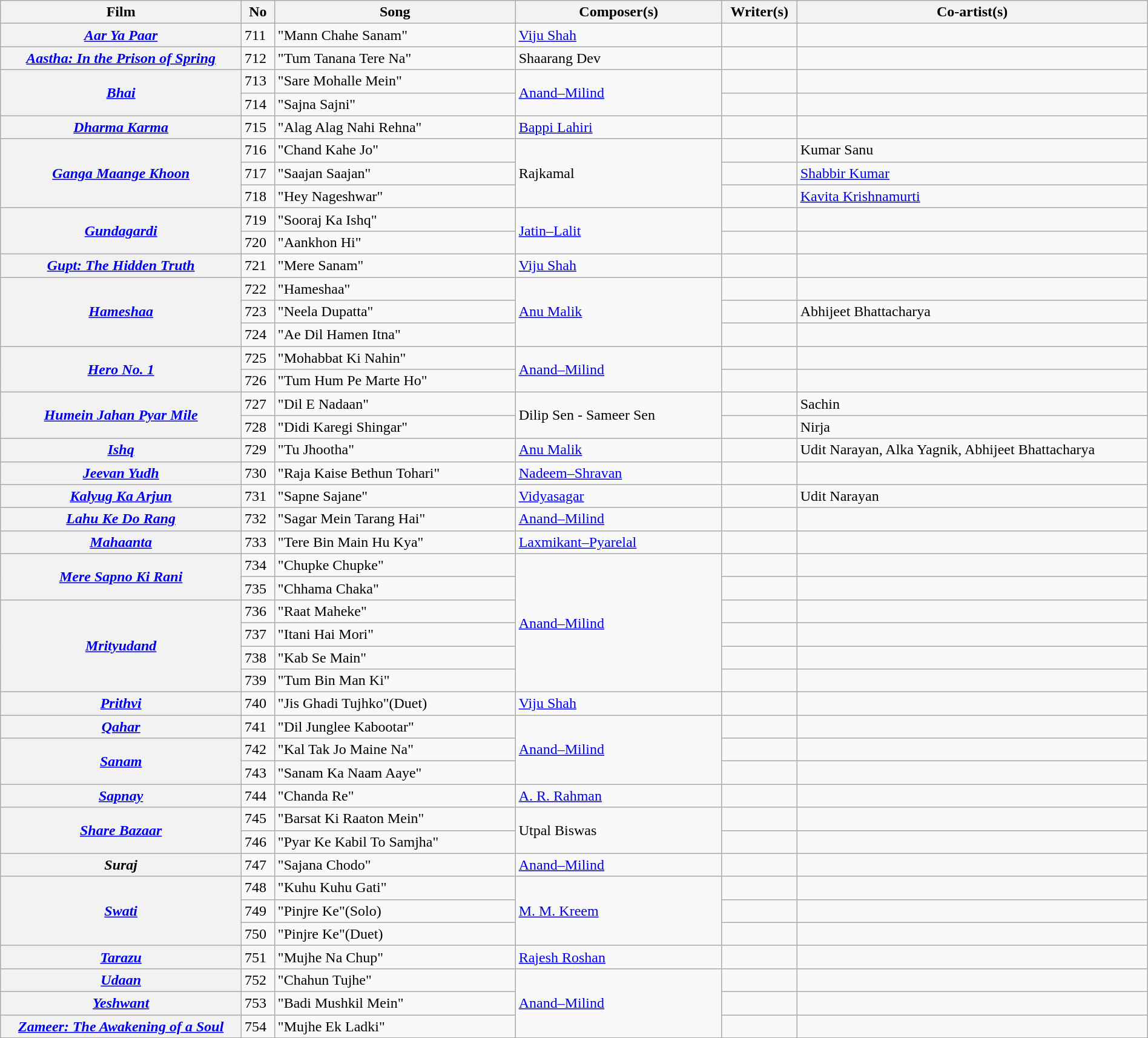<table class="wikitable plainrowheaders" width="100%" textcolor:#000;">
<tr>
<th scope="col" width=21%><strong>Film</strong></th>
<th><strong>No</strong></th>
<th scope="col" width=21%><strong>Song</strong></th>
<th scope="col" width=18%><strong>Composer(s)</strong></th>
<th>Writer(s)</th>
<th>Co-artist(s)</th>
</tr>
<tr>
<th><em><a href='#'>Aar Ya Paar</a></em></th>
<td>711</td>
<td>"Mann Chahe Sanam"</td>
<td><a href='#'>Viju Shah</a></td>
<td></td>
<td></td>
</tr>
<tr>
<th><em><a href='#'>Aastha: In the Prison of Spring</a></em></th>
<td>712</td>
<td>"Tum Tanana Tere Na"</td>
<td>Shaarang Dev</td>
<td></td>
<td></td>
</tr>
<tr>
<th rowspan="2"><em><a href='#'>Bhai</a></em></th>
<td>713</td>
<td>"Sare Mohalle Mein"</td>
<td rowspan="2"><a href='#'>Anand–Milind</a></td>
<td></td>
<td></td>
</tr>
<tr>
<td>714</td>
<td>"Sajna Sajni"</td>
<td></td>
<td></td>
</tr>
<tr>
<th><em><a href='#'>Dharma Karma</a></em></th>
<td>715</td>
<td>"Alag Alag Nahi Rehna"</td>
<td><a href='#'>Bappi Lahiri</a></td>
<td></td>
<td></td>
</tr>
<tr>
<th rowspan="3"><a href='#'><em>Ganga Maange Khoon</em></a></th>
<td>716</td>
<td>"Chand Kahe Jo"</td>
<td rowspan="3">Rajkamal</td>
<td></td>
<td>Kumar Sanu</td>
</tr>
<tr>
<td>717</td>
<td>"Saajan Saajan"</td>
<td></td>
<td><a href='#'>Shabbir Kumar</a></td>
</tr>
<tr>
<td>718</td>
<td>"Hey Nageshwar"</td>
<td></td>
<td><a href='#'>Kavita Krishnamurti</a></td>
</tr>
<tr>
<th rowspan="2"><em><a href='#'>Gundagardi</a></em></th>
<td>719</td>
<td>"Sooraj Ka Ishq"</td>
<td rowspan="2"><a href='#'>Jatin–Lalit</a></td>
<td></td>
<td></td>
</tr>
<tr>
<td>720</td>
<td>"Aankhon Hi"</td>
<td></td>
<td></td>
</tr>
<tr>
<th><em><a href='#'>Gupt: The Hidden Truth</a></em></th>
<td>721</td>
<td>"Mere Sanam"</td>
<td><a href='#'>Viju Shah</a></td>
<td></td>
<td></td>
</tr>
<tr>
<th rowspan="3"><em><a href='#'>Hameshaa</a></em></th>
<td>722</td>
<td>"Hameshaa"</td>
<td rowspan="3"><a href='#'>Anu Malik</a></td>
<td></td>
<td></td>
</tr>
<tr>
<td>723</td>
<td>"Neela Dupatta"</td>
<td></td>
<td>Abhijeet Bhattacharya</td>
</tr>
<tr>
<td>724</td>
<td>"Ae Dil Hamen Itna"</td>
<td></td>
<td></td>
</tr>
<tr>
<th rowspan="2"><em><a href='#'>Hero No. 1</a></em></th>
<td>725</td>
<td>"Mohabbat Ki Nahin"</td>
<td rowspan="2"><a href='#'>Anand–Milind</a></td>
<td></td>
<td></td>
</tr>
<tr>
<td>726</td>
<td>"Tum Hum Pe Marte Ho"</td>
<td></td>
<td></td>
</tr>
<tr>
<th rowspan="2"><a href='#'><em>Humein Jahan Pyar Mile</em></a></th>
<td>727</td>
<td>"Dil E Nadaan"</td>
<td rowspan="2">Dilip Sen - Sameer Sen</td>
<td></td>
<td>Sachin</td>
</tr>
<tr>
<td>728</td>
<td>"Didi Karegi Shingar"</td>
<td></td>
<td>Nirja</td>
</tr>
<tr>
<th><em><a href='#'>Ishq</a></em></th>
<td>729</td>
<td>"Tu Jhootha"</td>
<td><a href='#'>Anu Malik</a></td>
<td></td>
<td>Udit Narayan, Alka Yagnik, Abhijeet Bhattacharya</td>
</tr>
<tr>
<th><em><a href='#'>Jeevan Yudh</a></em></th>
<td>730</td>
<td>"Raja Kaise Bethun Tohari"</td>
<td><a href='#'>Nadeem–Shravan</a></td>
<td></td>
<td></td>
</tr>
<tr>
<th><a href='#'><em>Kalyug Ka Arjun</em></a></th>
<td>731</td>
<td>"Sapne Sajane"</td>
<td><a href='#'>Vidyasagar</a></td>
<td></td>
<td>Udit Narayan</td>
</tr>
<tr>
<th><a href='#'><em>Lahu Ke Do Rang</em></a></th>
<td>732</td>
<td>"Sagar Mein Tarang Hai"</td>
<td><a href='#'>Anand–Milind</a></td>
<td></td>
<td></td>
</tr>
<tr>
<th><em><a href='#'>Mahaanta</a></em></th>
<td>733</td>
<td>"Tere Bin Main Hu Kya"</td>
<td><a href='#'>Laxmikant–Pyarelal</a></td>
<td></td>
<td></td>
</tr>
<tr>
<th rowspan="2"><a href='#'><em>Mere Sapno Ki Rani</em></a></th>
<td>734</td>
<td>"Chupke Chupke"</td>
<td rowspan="6"><a href='#'>Anand–Milind</a></td>
<td></td>
<td></td>
</tr>
<tr>
<td>735</td>
<td>"Chhama Chaka"</td>
<td></td>
<td></td>
</tr>
<tr>
<th rowspan="4"><em><a href='#'>Mrityudand</a></em></th>
<td>736</td>
<td>"Raat Maheke"</td>
<td></td>
<td></td>
</tr>
<tr>
<td>737</td>
<td>"Itani Hai Mori"</td>
<td></td>
<td></td>
</tr>
<tr>
<td>738</td>
<td>"Kab Se Main"</td>
<td></td>
<td></td>
</tr>
<tr>
<td>739</td>
<td>"Tum Bin Man Ki"</td>
<td></td>
<td></td>
</tr>
<tr>
<th><a href='#'><em>Prithvi</em></a></th>
<td>740</td>
<td>"Jis Ghadi Tujhko"(Duet)</td>
<td><a href='#'>Viju Shah</a></td>
<td></td>
<td></td>
</tr>
<tr>
<th><em><a href='#'>Qahar</a></em></th>
<td>741</td>
<td>"Dil Junglee Kabootar"</td>
<td rowspan="3"><a href='#'>Anand–Milind</a></td>
<td></td>
<td></td>
</tr>
<tr>
<th rowspan="2"><em><a href='#'>Sanam</a></em></th>
<td>742</td>
<td>"Kal Tak Jo Maine Na"</td>
<td></td>
<td></td>
</tr>
<tr>
<td>743</td>
<td>"Sanam Ka Naam Aaye"</td>
<td></td>
<td></td>
</tr>
<tr>
<th><a href='#'><em>Sapnay</em></a></th>
<td>744</td>
<td>"Chanda Re"</td>
<td><a href='#'>A. R. Rahman</a></td>
<td></td>
<td></td>
</tr>
<tr>
<th rowspan="2"><a href='#'><em>Share Bazaar</em></a></th>
<td>745</td>
<td>"Barsat Ki Raaton Mein"</td>
<td rowspan="2">Utpal Biswas</td>
<td></td>
<td></td>
</tr>
<tr>
<td>746</td>
<td>"Pyar Ke Kabil To Samjha"</td>
<td></td>
<td></td>
</tr>
<tr>
<th><em>Suraj</em></th>
<td>747</td>
<td>"Sajana Chodo"</td>
<td><a href='#'>Anand–Milind</a></td>
<td></td>
<td></td>
</tr>
<tr>
<th rowspan="3"><a href='#'><em>Swati</em></a></th>
<td>748</td>
<td>"Kuhu Kuhu Gati"</td>
<td rowspan="3"><a href='#'>M. M. Kreem</a></td>
<td></td>
<td></td>
</tr>
<tr>
<td>749</td>
<td>"Pinjre Ke"(Solo)</td>
<td></td>
<td></td>
</tr>
<tr>
<td>750</td>
<td>"Pinjre Ke"(Duet)</td>
<td></td>
<td></td>
</tr>
<tr>
<th><em><a href='#'>Tarazu</a></em></th>
<td>751</td>
<td>"Mujhe Na Chup"</td>
<td><a href='#'>Rajesh Roshan</a></td>
<td></td>
<td></td>
</tr>
<tr>
<th><a href='#'><em>Udaan</em></a></th>
<td>752</td>
<td>"Chahun Tujhe"</td>
<td rowspan="3"><a href='#'>Anand–Milind</a></td>
<td></td>
<td></td>
</tr>
<tr>
<th><em><a href='#'>Yeshwant</a></em></th>
<td>753</td>
<td>"Badi Mushkil Mein"</td>
<td></td>
<td></td>
</tr>
<tr>
<th><em><a href='#'>Zameer: The Awakening of a Soul</a></em></th>
<td>754</td>
<td>"Mujhe Ek Ladki"</td>
<td></td>
<td></td>
</tr>
<tr>
</tr>
</table>
